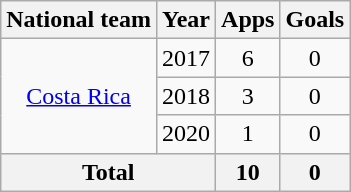<table class="wikitable" style="text-align:center">
<tr>
<th>National team</th>
<th>Year</th>
<th>Apps</th>
<th>Goals</th>
</tr>
<tr>
<td rowspan="3"><a href='#'>Costa Rica</a></td>
<td>2017</td>
<td>6</td>
<td>0</td>
</tr>
<tr>
<td>2018</td>
<td>3</td>
<td>0</td>
</tr>
<tr>
<td>2020</td>
<td>1</td>
<td>0</td>
</tr>
<tr>
<th colspan="2">Total</th>
<th>10</th>
<th>0</th>
</tr>
</table>
